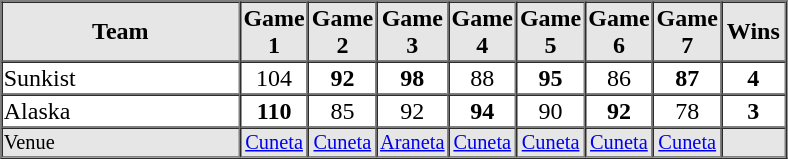<table border="1" cellspacing="0"  style="width:525px; margin:auto;">
<tr style="text-align:center; background:#e6e6e6;">
<th style="text-align:center; width:30%;">Team</th>
<th width=8%>Game 1</th>
<th width=8%>Game 2</th>
<th width=8%>Game 3</th>
<th width=8%>Game 4</th>
<th width=8%>Game 5</th>
<th width=8%>Game 6</th>
<th width=8%>Game 7</th>
<th width=8%>Wins</th>
</tr>
<tr style="text-align:center;">
<td align=left>Sunkist</td>
<td>104</td>
<td><strong>92</strong></td>
<td><strong>98</strong></td>
<td>88</td>
<td><strong>95</strong></td>
<td>86</td>
<td><strong>87</strong></td>
<td><strong>4</strong></td>
</tr>
<tr style="text-align:center;">
<td align=left>Alaska</td>
<td><strong>110</strong></td>
<td>85</td>
<td>92</td>
<td><strong>94</strong></td>
<td>90</td>
<td><strong>92</strong></td>
<td>78</td>
<td><strong>3</strong></td>
</tr>
<tr style="text-align:center; font-size:85%; background:#e6e6e6;">
<td align=left>Venue</td>
<td><a href='#'>Cuneta</a></td>
<td><a href='#'>Cuneta</a></td>
<td><a href='#'>Araneta</a></td>
<td><a href='#'>Cuneta</a></td>
<td><a href='#'>Cuneta</a></td>
<td><a href='#'>Cuneta</a></td>
<td><a href='#'>Cuneta</a></td>
<td></td>
</tr>
</table>
